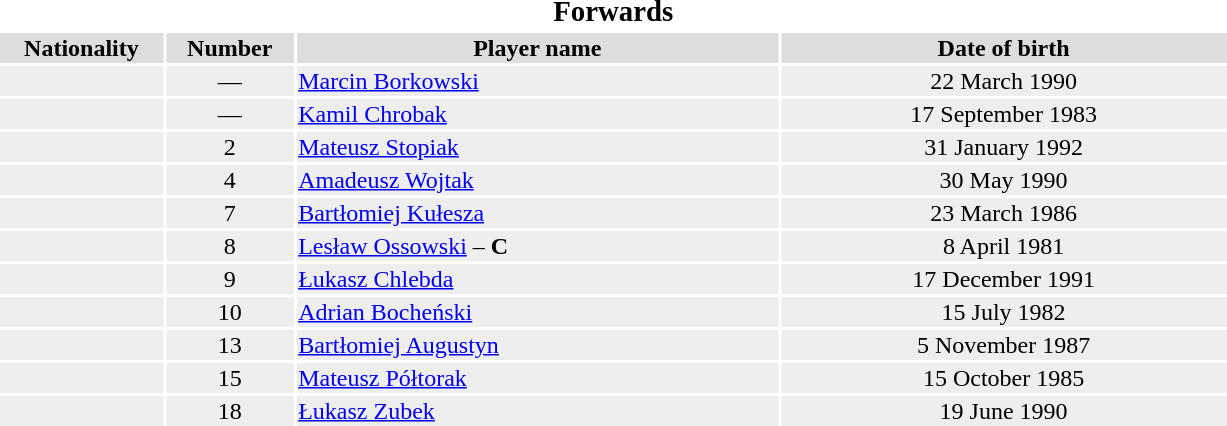<table width=65%>
<tr>
<th colspan=6><big>Forwards</big></th>
</tr>
<tr bgcolor="#dddddd">
<th width=8%>Nationality</th>
<th width=7%>Number</th>
<th width=27%>Player name</th>
<th width=25%>Date of birth</th>
</tr>
<tr bgcolor="#eeeeee">
<td align=center></td>
<td align=center>—</td>
<td><a href='#'>Marcin Borkowski</a></td>
<td align=center>22 March 1990</td>
</tr>
<tr bgcolor="#eeeeee">
<td align=center></td>
<td align=center>—</td>
<td><a href='#'>Kamil Chrobak</a></td>
<td align=center>17 September 1983</td>
</tr>
<tr bgcolor="#eeeeee">
<td align=center></td>
<td align=center>2</td>
<td><a href='#'>Mateusz Stopiak</a></td>
<td align=center>31 January 1992</td>
</tr>
<tr bgcolor="#eeeeee">
<td align=center></td>
<td align=center>4</td>
<td><a href='#'>Amadeusz Wojtak</a></td>
<td align=center>30 May 1990</td>
</tr>
<tr bgcolor="#eeeeee">
<td align=center></td>
<td align=center>7</td>
<td><a href='#'>Bartłomiej Kułesza</a></td>
<td align=center>23 March 1986</td>
</tr>
<tr bgcolor="#eeeeee">
<td align=center></td>
<td align=center>8</td>
<td><a href='#'>Lesław Ossowski</a> – <strong>C</strong></td>
<td align=center>8 April 1981</td>
</tr>
<tr bgcolor="#eeeeee">
<td align=center></td>
<td align=center>9</td>
<td><a href='#'>Łukasz Chlebda</a></td>
<td align=center>17 December 1991</td>
</tr>
<tr bgcolor="#eeeeee">
<td align=center></td>
<td align=center>10</td>
<td><a href='#'>Adrian Bocheński</a></td>
<td align=center>15 July 1982</td>
</tr>
<tr bgcolor="#eeeeee">
<td align=center></td>
<td align=center>13</td>
<td><a href='#'>Bartłomiej Augustyn</a></td>
<td align=center>5 November 1987</td>
</tr>
<tr bgcolor="#eeeeee">
<td align=center></td>
<td align=center>15</td>
<td><a href='#'>Mateusz Półtorak</a></td>
<td align=center>15 October 1985</td>
</tr>
<tr bgcolor="#eeeeee">
<td align=center></td>
<td align=center>18</td>
<td><a href='#'>Łukasz Zubek</a></td>
<td align=center>19 June 1990</td>
</tr>
</table>
